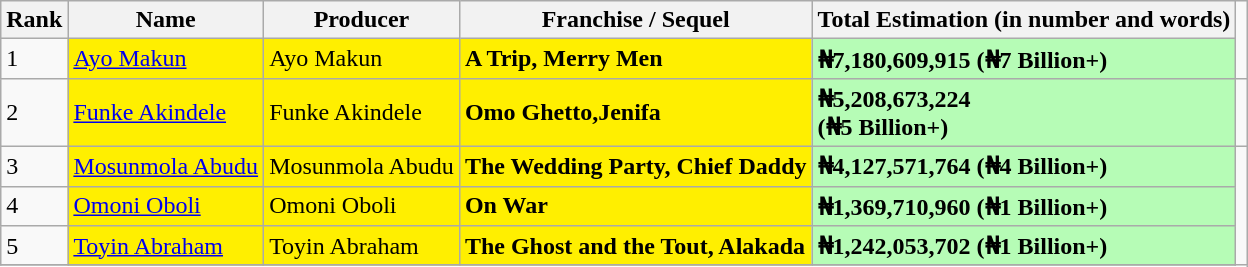<table class="wikitable sortable">
<tr>
<th>Rank</th>
<th>Name</th>
<th>Producer</th>
<th>Franchise / Sequel</th>
<th>Total Estimation (in number and words)</th>
</tr>
<tr>
<td>1</td>
<td style="background: #FFEF00;"><a href='#'>Ayo Makun</a></td>
<td style="background: #FFEF00;">Ayo Makun</td>
<td style="background: #FFEF00;"><strong>A Trip, Merry Men</strong></td>
<td style="background:#b6fcb6;"><strong>₦7,180,609,915 (₦7 Billion+)</strong></td>
</tr>
<tr>
<td>2</td>
<td style="background: #FFEF00;"><a href='#'>Funke Akindele</a></td>
<td style="background: #FFEF00;">Funke Akindele</td>
<td style="background: #FFEF00;"><strong>Omo Ghetto,Jenifa</strong></td>
<td style="background:#b6fcb6;"><strong>₦5,208,673,224</strong><br><strong>(₦5 Billion+)</strong></td>
<td></td>
</tr>
<tr>
<td>3</td>
<td style="background: #FFEF00;"><a href='#'>Mosunmola Abudu</a></td>
<td style="background: #FFEF00;">Mosunmola Abudu</td>
<td style="background: #FFEF00;"><strong>The Wedding Party, Chief Daddy</strong></td>
<td style="background:#b6fcb6;"><strong>₦4,127,571,764 (₦4 Billion+)</strong></td>
</tr>
<tr>
<td>4</td>
<td style="background: #FFEF00;"><a href='#'>Omoni Oboli</a></td>
<td style="background: #FFEF00;">Omoni Oboli</td>
<td style="background: #FFEF00;"><strong>On War</strong></td>
<td style="background:#b6fcb6;"><strong>₦1,369,710,960 (₦1 Billion+)</strong></td>
</tr>
<tr>
<td>5</td>
<td style="background: #FFEF00;"><a href='#'>Toyin Abraham</a></td>
<td style="background: #FFEF00;">Toyin Abraham</td>
<td style="background: #FFEF00;"><strong>The Ghost and the Tout, Alakada</strong></td>
<td style="background:#b6fcb6;"><strong>₦1,242,053,702 (₦1 Billion+)</strong></td>
</tr>
<tr>
</tr>
</table>
